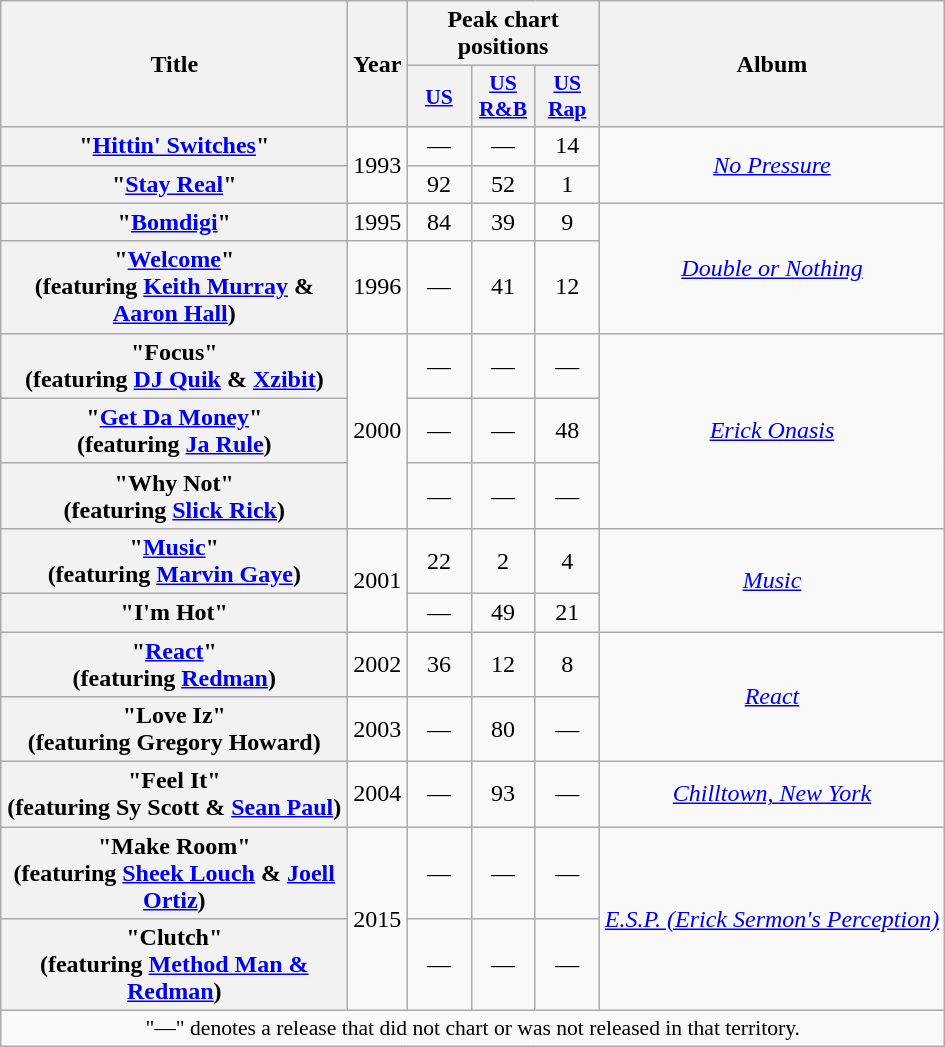<table class="wikitable plainrowheaders" style="text-align:center;">
<tr>
<th scope="col" rowspan="2" style="width:14em;">Title</th>
<th scope="col" rowspan="2">Year</th>
<th scope="col" colspan="3">Peak chart positions</th>
<th scope="col" rowspan="2">Album</th>
</tr>
<tr>
<th scope="col" style="width:2.5em;font-size:90%;"><a href='#'>US</a></th>
<th scope="col" style="width:2.5em;font-size:90%;"><a href='#'>US<br>R&B</a></th>
<th scope="col" style="width:2.5em;font-size:90%;"><a href='#'>US<br>Rap</a></th>
</tr>
<tr>
<th scope="row">"<a href='#'>Hittin' Switches</a>"</th>
<td rowspan="2">1993</td>
<td>—</td>
<td>—</td>
<td>14</td>
<td rowspan="2"><em><a href='#'>No Pressure</a></em></td>
</tr>
<tr>
<th scope="row">"<a href='#'>Stay Real</a>"</th>
<td>92</td>
<td>52</td>
<td>1</td>
</tr>
<tr>
<th scope="row">"<a href='#'>Bomdigi</a>"</th>
<td rowspan="1">1995</td>
<td>84</td>
<td>39</td>
<td>9</td>
<td rowspan="2"><em><a href='#'>Double or Nothing</a></em></td>
</tr>
<tr>
<th scope="row">"<a href='#'>Welcome</a>" <br>(featuring <a href='#'>Keith Murray</a> & <a href='#'>Aaron Hall</a>)</th>
<td rowspan="1">1996</td>
<td>—</td>
<td>41</td>
<td>12</td>
</tr>
<tr>
<th scope="row">"Focus"<br>(featuring <a href='#'>DJ Quik</a> & <a href='#'>Xzibit</a>)</th>
<td rowspan="3">2000</td>
<td>—</td>
<td>—</td>
<td>—</td>
<td rowspan="3"><em><a href='#'>Erick Onasis</a></em></td>
</tr>
<tr>
<th scope="row">"<a href='#'>Get Da Money</a>" <br>(featuring <a href='#'>Ja Rule</a>)</th>
<td>—</td>
<td>—</td>
<td>48</td>
</tr>
<tr>
<th scope="row">"Why Not"<br>(featuring <a href='#'>Slick Rick</a>)</th>
<td>—</td>
<td>—</td>
<td>—</td>
</tr>
<tr>
<th scope="row">"<a href='#'>Music</a>" <br>(featuring <a href='#'>Marvin Gaye</a>)</th>
<td rowspan="2">2001</td>
<td>22</td>
<td>2</td>
<td>4</td>
<td rowspan="2"><em><a href='#'>Music</a></em></td>
</tr>
<tr>
<th scope="row">"I'm Hot"</th>
<td>—</td>
<td>49</td>
<td>21</td>
</tr>
<tr>
<th scope="row">"<a href='#'>React</a>" <br>(featuring <a href='#'>Redman</a>)</th>
<td rowspan="1">2002</td>
<td>36</td>
<td>12</td>
<td>8</td>
<td rowspan="2"><em><a href='#'>React</a></em></td>
</tr>
<tr>
<th scope="row">"Love Iz" <br>(featuring Gregory Howard)</th>
<td rowspan="1">2003</td>
<td>—</td>
<td>80</td>
<td>—</td>
</tr>
<tr>
<th scope="row">"Feel It" <br>(featuring Sy Scott & <a href='#'>Sean Paul</a>)</th>
<td rowspan="1">2004</td>
<td>—</td>
<td>93</td>
<td>—</td>
<td rowspan="1"><em><a href='#'>Chilltown, New York</a></em></td>
</tr>
<tr>
<th scope="row">"Make Room" <br>(featuring <a href='#'>Sheek Louch</a> & <a href='#'>Joell Ortiz</a>)</th>
<td rowspan="2">2015</td>
<td>—</td>
<td>—</td>
<td>—</td>
<td rowspan="2"><em><a href='#'>E.S.P. (Erick Sermon's Perception)</a></em></td>
</tr>
<tr>
<th scope="row">"Clutch" <br>(featuring <a href='#'>Method Man & Redman</a>)</th>
<td>—</td>
<td>—</td>
<td>—</td>
</tr>
<tr>
<td colspan="12" style="font-size:90%">"—" denotes a release that did not chart or was not released in that territory.</td>
</tr>
</table>
